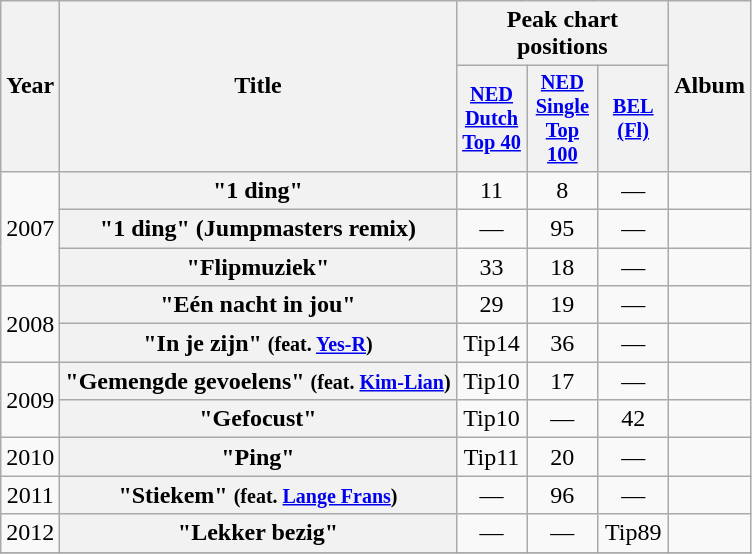<table class="wikitable plainrowheaders" style="text-align:center;">
<tr>
<th scope="col" rowspan="2">Year</th>
<th scope="col" rowspan="2">Title</th>
<th scope="col" colspan="3">Peak chart positions</th>
<th scope="col" rowspan="2">Album</th>
</tr>
<tr>
<th scope="col" style="width:3em;font-size:85%;"><a href='#'>NED <br>Dutch<br>Top 40</a><br></th>
<th scope="col" style="width:3em;font-size:85%;"><a href='#'>NED<br>Single<br>Top 100</a><br></th>
<th scope="col" style="width:3em;font-size:85%;"><a href='#'>BEL <br>(Fl)</a><br></th>
</tr>
<tr>
<td rowspan=3>2007</td>
<th scope="row">"1 ding"</th>
<td>11</td>
<td>8</td>
<td>—</td>
<td></td>
</tr>
<tr>
<th scope="row">"1 ding" (Jumpmasters remix)</th>
<td>—</td>
<td>95</td>
<td>—</td>
<td></td>
</tr>
<tr>
<th scope="row">"Flipmuziek"</th>
<td>33</td>
<td>18</td>
<td>—</td>
<td></td>
</tr>
<tr>
<td rowspan=2>2008</td>
<th scope="row">"Eén nacht in jou"</th>
<td>29</td>
<td>19</td>
<td>—</td>
<td></td>
</tr>
<tr>
<th scope="row">"In je zijn" <small>(feat. <a href='#'>Yes-R</a>)</small></th>
<td>Tip14</td>
<td>36</td>
<td>—</td>
<td></td>
</tr>
<tr>
<td rowspan=2>2009</td>
<th scope="row">"Gemengde gevoelens" <small>(feat. <a href='#'>Kim-Lian</a>)</small></th>
<td>Tip10</td>
<td>17</td>
<td>—</td>
<td></td>
</tr>
<tr>
<th scope="row">"Gefocust"</th>
<td>Tip10</td>
<td>—</td>
<td>42</td>
<td></td>
</tr>
<tr>
<td rowspan=1>2010</td>
<th scope="row">"Ping"</th>
<td>Tip11</td>
<td>20</td>
<td>—</td>
<td></td>
</tr>
<tr>
<td rowspan=1>2011</td>
<th scope="row">"Stiekem" <small>(feat. <a href='#'>Lange Frans</a>)</small></th>
<td>—</td>
<td>96</td>
<td>—</td>
<td></td>
</tr>
<tr>
<td rowspan=1>2012</td>
<th scope="row">"Lekker bezig"</th>
<td>—</td>
<td>—</td>
<td>Tip89</td>
<td></td>
</tr>
<tr>
</tr>
</table>
